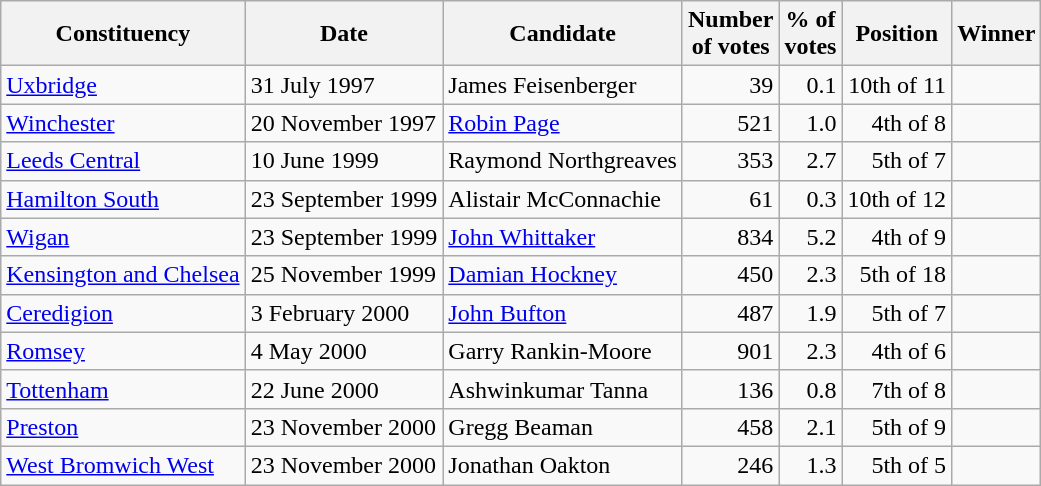<table class="wikitable sortable">
<tr style="text-align:center;">
<th>Constituency</th>
<th>Date</th>
<th>Candidate</th>
<th>Number<br>of votes</th>
<th>% of<br>votes</th>
<th>Position</th>
<th colspan=2>Winner</th>
</tr>
<tr>
<td><a href='#'>Uxbridge</a></td>
<td>31 July 1997</td>
<td>James Feisenberger</td>
<td style="text-align: right; margin-right: 0.5em">39</td>
<td style="text-align: right; margin-right: 0.5em">0.1</td>
<td style="text-align: right; margin-right: 0.5em">10th of 11</td>
<td></td>
</tr>
<tr>
<td><a href='#'>Winchester</a></td>
<td>20 November 1997</td>
<td><a href='#'>Robin Page</a></td>
<td style="text-align: right; margin-right: 0.5em">521</td>
<td style="text-align: right; margin-right: 0.5em">1.0</td>
<td style="text-align: right; margin-right: 0.5em">4th of 8</td>
<td></td>
</tr>
<tr>
<td><a href='#'>Leeds Central</a></td>
<td>10 June 1999</td>
<td>Raymond Northgreaves</td>
<td style="text-align: right; margin-right: 0.5em">353</td>
<td style="text-align: right; margin-right: 0.5em">2.7</td>
<td style="text-align: right; margin-right: 0.5em">5th of 7</td>
<td></td>
</tr>
<tr>
<td><a href='#'>Hamilton South</a></td>
<td>23 September 1999</td>
<td>Alistair McConnachie</td>
<td style="text-align: right; margin-right: 0.5em">61</td>
<td style="text-align: right; margin-right: 0.5em">0.3</td>
<td style="text-align: right; margin-right: 0.5em">10th of 12</td>
<td></td>
</tr>
<tr>
<td><a href='#'>Wigan</a></td>
<td>23 September 1999</td>
<td><a href='#'>John Whittaker</a></td>
<td style="text-align: right; margin-right: 0.5em">834</td>
<td style="text-align: right; margin-right: 0.5em">5.2</td>
<td style="text-align: right; margin-right: 0.5em">4th of 9</td>
<td></td>
</tr>
<tr>
<td><a href='#'>Kensington and Chelsea</a></td>
<td>25 November 1999</td>
<td><a href='#'>Damian Hockney</a></td>
<td style="text-align: right; margin-right: 0.5em">450</td>
<td style="text-align: right; margin-right: 0.5em">2.3</td>
<td style="text-align: right; margin-right: 0.5em">5th of 18</td>
<td></td>
</tr>
<tr>
<td><a href='#'>Ceredigion</a></td>
<td>3 February 2000</td>
<td><a href='#'>John Bufton</a></td>
<td style="text-align: right; margin-right: 0.5em">487</td>
<td style="text-align: right; margin-right: 0.5em">1.9</td>
<td style="text-align: right; margin-right: 0.5em">5th of 7</td>
<td></td>
</tr>
<tr>
<td><a href='#'>Romsey</a></td>
<td>4 May 2000</td>
<td>Garry Rankin-Moore</td>
<td style="text-align: right; margin-right: 0.5em">901</td>
<td style="text-align: right; margin-right: 0.5em">2.3</td>
<td style="text-align: right; margin-right: 0.5em">4th of 6</td>
<td></td>
</tr>
<tr>
<td><a href='#'>Tottenham</a></td>
<td>22 June 2000</td>
<td>Ashwinkumar Tanna</td>
<td style="text-align: right; margin-right: 0.5em">136</td>
<td style="text-align: right; margin-right: 0.5em">0.8</td>
<td style="text-align: right; margin-right: 0.5em">7th of 8</td>
<td></td>
</tr>
<tr>
<td><a href='#'>Preston</a></td>
<td>23 November 2000</td>
<td>Gregg Beaman</td>
<td style="text-align: right; margin-right: 0.5em">458</td>
<td style="text-align: right; margin-right: 0.5em">2.1</td>
<td style="text-align: right; margin-right: 0.5em">5th of 9</td>
<td></td>
</tr>
<tr>
<td><a href='#'>West Bromwich West</a></td>
<td>23 November 2000</td>
<td>Jonathan Oakton</td>
<td style="text-align: right; margin-right: 0.5em">246</td>
<td style="text-align: right; margin-right: 0.5em">1.3</td>
<td style="text-align: right; margin-right: 0.5em">5th of 5</td>
<td></td>
</tr>
</table>
